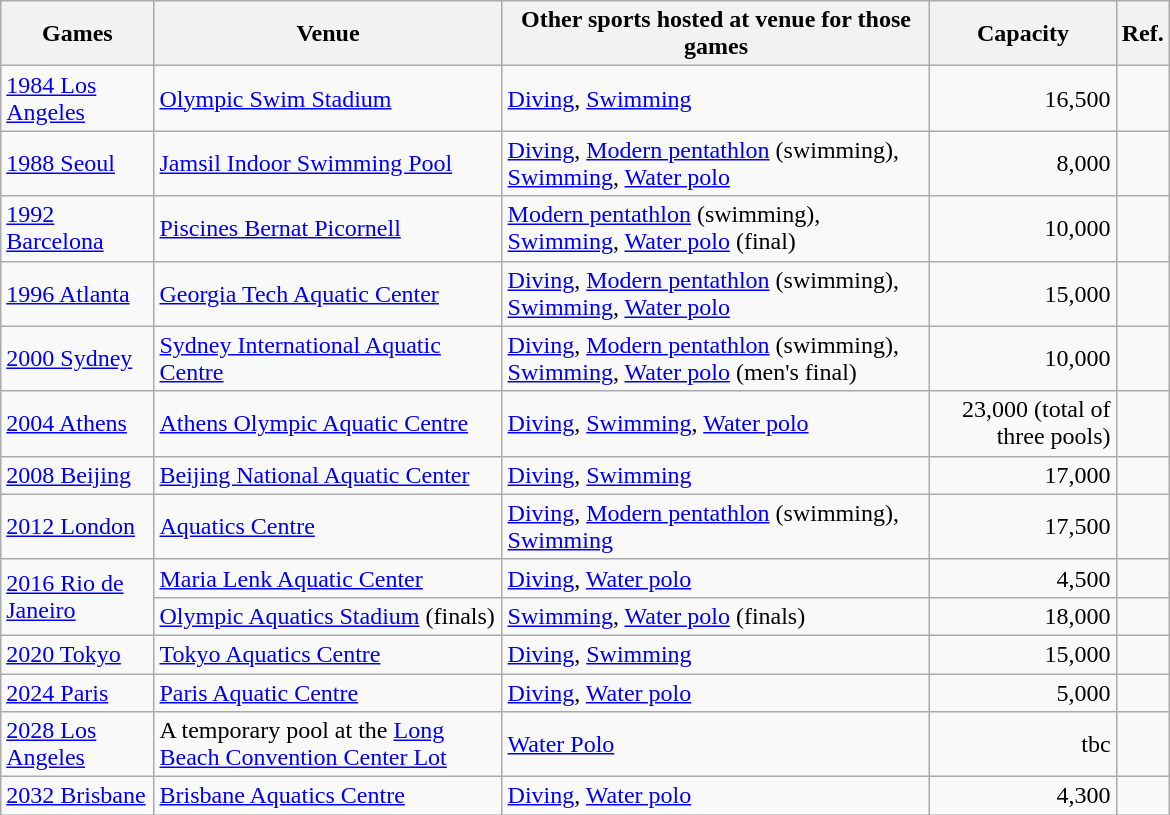<table class="wikitable sortable" width=780px>
<tr>
<th>Games</th>
<th>Venue</th>
<th>Other sports hosted at venue for those games</th>
<th>Capacity</th>
<th>Ref.</th>
</tr>
<tr>
<td><a href='#'>1984 Los Angeles</a></td>
<td><a href='#'>Olympic Swim Stadium</a></td>
<td><a href='#'>Diving</a>, <a href='#'>Swimming</a></td>
<td align="right">16,500</td>
<td align=center></td>
</tr>
<tr>
<td><a href='#'>1988 Seoul</a></td>
<td><a href='#'>Jamsil Indoor Swimming Pool</a></td>
<td><a href='#'>Diving</a>, <a href='#'>Modern pentathlon</a> (swimming), <a href='#'>Swimming</a>, <a href='#'>Water polo</a></td>
<td align="right">8,000</td>
<td align=center></td>
</tr>
<tr>
<td><a href='#'>1992 Barcelona</a></td>
<td><a href='#'>Piscines Bernat Picornell</a></td>
<td><a href='#'>Modern pentathlon</a> (swimming), <a href='#'>Swimming</a>, <a href='#'>Water polo</a> (final)</td>
<td align="right">10,000</td>
<td align=center></td>
</tr>
<tr>
<td><a href='#'>1996 Atlanta</a></td>
<td><a href='#'>Georgia Tech Aquatic Center</a></td>
<td><a href='#'>Diving</a>, <a href='#'>Modern pentathlon</a> (swimming), <a href='#'>Swimming</a>, <a href='#'>Water polo</a></td>
<td align="right">15,000</td>
<td align=center></td>
</tr>
<tr>
<td><a href='#'>2000 Sydney</a></td>
<td><a href='#'>Sydney International Aquatic Centre</a></td>
<td><a href='#'>Diving</a>, <a href='#'>Modern pentathlon</a> (swimming), <a href='#'>Swimming</a>, <a href='#'>Water polo</a> (men's final)</td>
<td align="right">10,000</td>
<td align=center></td>
</tr>
<tr>
<td><a href='#'>2004 Athens</a></td>
<td><a href='#'>Athens Olympic Aquatic Centre</a></td>
<td><a href='#'>Diving</a>, <a href='#'>Swimming</a>, <a href='#'>Water polo</a></td>
<td align="right">23,000 (total of three pools)</td>
<td align=center></td>
</tr>
<tr>
<td><a href='#'>2008 Beijing</a></td>
<td><a href='#'>Beijing National Aquatic Center</a></td>
<td><a href='#'>Diving</a>, <a href='#'>Swimming</a></td>
<td align="right">17,000</td>
<td align=center></td>
</tr>
<tr>
<td><a href='#'>2012 London</a></td>
<td><a href='#'>Aquatics Centre</a></td>
<td><a href='#'>Diving</a>, <a href='#'>Modern pentathlon</a> (swimming), <a href='#'>Swimming</a></td>
<td align="right">17,500</td>
<td align=center></td>
</tr>
<tr>
<td rowspan="2"><a href='#'>2016 Rio de Janeiro</a></td>
<td><a href='#'>Maria Lenk Aquatic Center</a></td>
<td><a href='#'>Diving</a>, <a href='#'>Water polo</a></td>
<td align="right">4,500</td>
<td align="center"></td>
</tr>
<tr>
<td><a href='#'>Olympic Aquatics Stadium</a> (finals)</td>
<td><a href='#'>Swimming</a>, <a href='#'>Water polo</a> (finals)</td>
<td style="text-align: right;">18,000</td>
<td style="text-align: center;"></td>
</tr>
<tr>
<td><a href='#'>2020 Tokyo</a></td>
<td><a href='#'>Tokyo Aquatics Centre</a></td>
<td><a href='#'>Diving</a>,  <a href='#'>Swimming</a></td>
<td align="right">15,000</td>
<td align=center></td>
</tr>
<tr>
<td><a href='#'>2024 Paris</a></td>
<td><a href='#'>Paris Aquatic Centre</a></td>
<td><a href='#'>Diving</a>, <a href='#'>Water polo</a></td>
<td align="right">5,000</td>
<td align=center></td>
</tr>
<tr>
<td><a href='#'>2028 Los Angeles</a></td>
<td>A temporary pool at the <a href='#'>Long Beach Convention Center Lot</a></td>
<td><a href='#'>Water Polo</a></td>
<td align="right">tbc</td>
<td align=center></td>
</tr>
<tr>
<td><a href='#'>2032 Brisbane</a></td>
<td><a href='#'>Brisbane Aquatics Centre</a></td>
<td><a href='#'>Diving</a>, <a href='#'>Water polo</a></td>
<td align="right">4,300</td>
<td align=center></td>
</tr>
</table>
